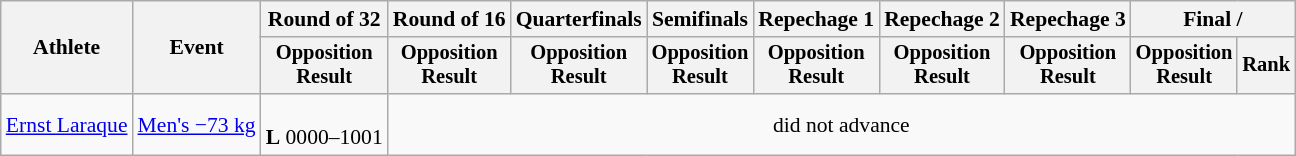<table class="wikitable" style="font-size:90%">
<tr>
<th rowspan="2">Athlete</th>
<th rowspan="2">Event</th>
<th>Round of 32</th>
<th>Round of 16</th>
<th>Quarterfinals</th>
<th>Semifinals</th>
<th>Repechage 1</th>
<th>Repechage 2</th>
<th>Repechage 3</th>
<th colspan=2>Final / </th>
</tr>
<tr style="font-size:95%">
<th>Opposition<br>Result</th>
<th>Opposition<br>Result</th>
<th>Opposition<br>Result</th>
<th>Opposition<br>Result</th>
<th>Opposition<br>Result</th>
<th>Opposition<br>Result</th>
<th>Opposition<br>Result</th>
<th>Opposition<br>Result</th>
<th>Rank</th>
</tr>
<tr align=center>
<td align=left><a href='#'>Ernst Laraque</a></td>
<td align=left><a href='#'>Men's −73 kg</a></td>
<td><br><strong>L</strong> 0000–1001</td>
<td colspan=8>did not advance</td>
</tr>
</table>
